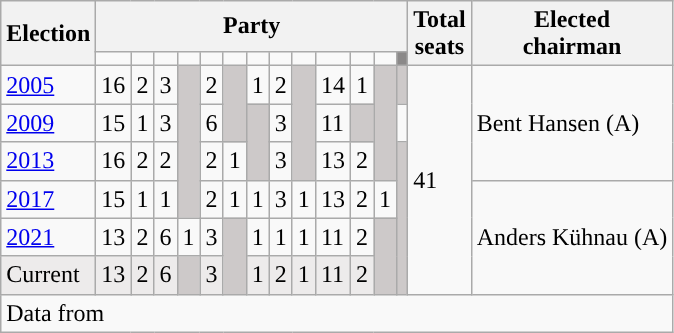<table class="wikitable">
<tr>
<th rowspan="2">Election</th>
<th colspan="13">Party</th>
<th rowspan="2">Total<br>seats</th>
<th rowspan="2">Elected<br>chairman</th>
</tr>
<tr>
<td style="background:"><strong><a href='#'></a></strong></td>
<td style="background:"><strong><a href='#'></a></strong></td>
<td style="background:"><strong><a href='#'></a></strong></td>
<td style="background:"><strong><a href='#'></a></strong></td>
<td style="background:"><strong><a href='#'></a></strong></td>
<td style="background:"><strong><a href='#'></a></strong></td>
<td style="background:"><strong><a href='#'></a></strong></td>
<td style="background:"><strong><a href='#'></a></strong></td>
<td style="background:"><strong><a href='#'></a></strong></td>
<td style="background:"><strong><a href='#'></a></strong></td>
<td style="background:"><strong><a href='#'></a></strong></td>
<td style="background:"><strong><a href='#'></a></strong></td>
<td style="background:#8B8989;"><strong></strong></td>
</tr>
<tr>
<td><a href='#'>2005</a></td>
<td>16</td>
<td>2</td>
<td>3</td>
<td style="background:#CDC9C9;" rowspan="4"></td>
<td>2</td>
<td style="background:#CDC9C9;" rowspan="2"></td>
<td>1</td>
<td>2</td>
<td style="background:#CDC9C9;" rowspan="3"></td>
<td>14</td>
<td>1</td>
<td style="background:#CDC9C9;" rowspan="3"></td>
<td style="background:#CDC9C9;"></td>
<td rowspan="6">41</td>
<td rowspan="3">Bent Hansen (A)</td>
</tr>
<tr>
<td><a href='#'>2009</a></td>
<td>15</td>
<td>1</td>
<td>3</td>
<td>6</td>
<td style="background:#CDC9C9;" rowspan="2"></td>
<td>3</td>
<td>11</td>
<td style="background:#CDC9C9;"></td>
<td></td>
</tr>
<tr>
<td><a href='#'>2013</a></td>
<td>16</td>
<td>2</td>
<td>2</td>
<td>2</td>
<td>1</td>
<td>3</td>
<td>13</td>
<td>2</td>
<td style="background:#CDC9C9;" rowspan="4"></td>
</tr>
<tr>
<td><a href='#'>2017</a></td>
<td>15</td>
<td>1</td>
<td>1</td>
<td>2</td>
<td>1</td>
<td>1</td>
<td>3</td>
<td>1</td>
<td>13</td>
<td>2</td>
<td>1</td>
<td rowspan="3">Anders Kühnau (A)</td>
</tr>
<tr>
<td><a href='#'>2021</a></td>
<td>13</td>
<td>2</td>
<td>6</td>
<td>1</td>
<td>3</td>
<td style="background:#CDC9C9;" rowspan="2"></td>
<td>1</td>
<td>1</td>
<td>1</td>
<td>11</td>
<td>2</td>
<td style="background:#CDC9C9;" rowspan="2"></td>
</tr>
<tr style="background:#edebeb;">
<td>Current</td>
<td>13</td>
<td>2</td>
<td>6</td>
<td style="background:#CDC9C9;"></td>
<td>3</td>
<td>1</td>
<td>2</td>
<td>1</td>
<td>11</td>
<td>2</td>
</tr>
<tr>
<td colspan="99">Data from </td>
</tr>
</table>
